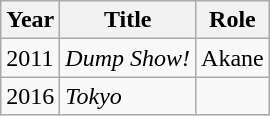<table class="wikitable">
<tr>
<th>Year</th>
<th>Title</th>
<th>Role</th>
</tr>
<tr>
<td>2011</td>
<td><em>Dump Show!</em></td>
<td>Akane</td>
</tr>
<tr>
<td>2016</td>
<td><em>Tokyo</em></td>
<td></td>
</tr>
</table>
